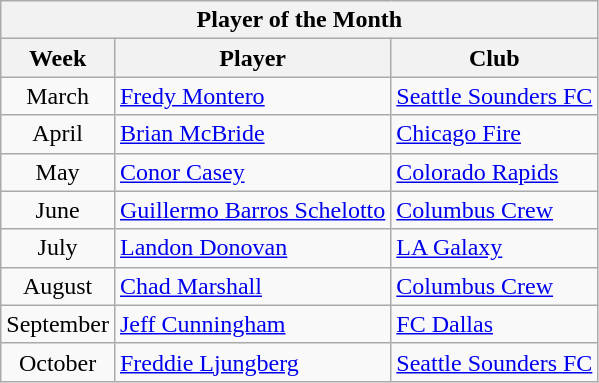<table class="wikitable">
<tr>
<th colspan="3">Player of the Month</th>
</tr>
<tr>
<th>Week</th>
<th>Player</th>
<th>Club</th>
</tr>
<tr>
<td align=center>March</td>
<td> <a href='#'>Fredy Montero</a></td>
<td><a href='#'>Seattle Sounders FC</a></td>
</tr>
<tr>
<td align=center>April</td>
<td> <a href='#'>Brian McBride</a></td>
<td><a href='#'>Chicago Fire</a></td>
</tr>
<tr>
<td align=center>May</td>
<td> <a href='#'>Conor Casey</a></td>
<td><a href='#'>Colorado Rapids</a></td>
</tr>
<tr>
<td align=center>June</td>
<td> <a href='#'>Guillermo Barros Schelotto</a></td>
<td><a href='#'>Columbus Crew</a></td>
</tr>
<tr>
<td align=center>July</td>
<td> <a href='#'>Landon Donovan</a></td>
<td><a href='#'>LA Galaxy</a></td>
</tr>
<tr>
<td align=center>August</td>
<td> <a href='#'>Chad Marshall</a></td>
<td><a href='#'>Columbus Crew</a></td>
</tr>
<tr>
<td align=center>September</td>
<td> <a href='#'>Jeff Cunningham</a></td>
<td><a href='#'>FC Dallas</a></td>
</tr>
<tr>
<td align=center>October</td>
<td> <a href='#'>Freddie Ljungberg</a></td>
<td><a href='#'>Seattle Sounders FC</a></td>
</tr>
</table>
